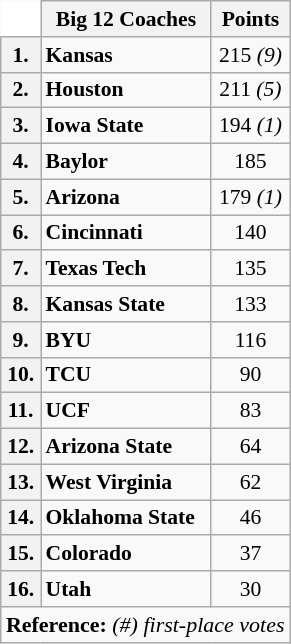<table class="wikitable" style="white-space:nowrap; font-size:90%;">
<tr>
<td ! colspan=1 style="background:white; border-top-style:hidden; border-left-style:hidden;"></td>
<th>Big 12 Coaches</th>
<th>Points</th>
</tr>
<tr>
<th>1.</th>
<td><strong>Kansas</strong></td>
<td align="center">215 <em>(9)</em></td>
</tr>
<tr>
<th>2.</th>
<td><strong>Houston</strong></td>
<td align="center">211 <em>(5)</em></td>
</tr>
<tr>
<th>3.</th>
<td><strong>Iowa State</strong></td>
<td align="center">194 <em>(1)</em></td>
</tr>
<tr>
<th>4.</th>
<td><strong>Baylor</strong></td>
<td align="center">185</td>
</tr>
<tr>
<th>5.</th>
<td><strong>Arizona</strong></td>
<td align="center">179 <em>(1)</em></td>
</tr>
<tr>
<th>6.</th>
<td><strong>Cincinnati</strong></td>
<td align="center">140</td>
</tr>
<tr>
<th>7.</th>
<td><strong>Texas Tech</strong></td>
<td align="center">135</td>
</tr>
<tr>
<th>8.</th>
<td><strong>Kansas State</strong></td>
<td align="center">133</td>
</tr>
<tr>
<th>9.</th>
<td><strong>BYU</strong></td>
<td align="center">116</td>
</tr>
<tr>
<th>10.</th>
<td><strong>TCU</strong></td>
<td align="center">90</td>
</tr>
<tr>
<th>11.</th>
<td><strong>UCF</strong></td>
<td align="center">83</td>
</tr>
<tr>
<th>12.</th>
<td><strong>Arizona State</strong></td>
<td align="center">64</td>
</tr>
<tr>
<th>13.</th>
<td><strong>West Virginia</strong></td>
<td align="center">62</td>
</tr>
<tr>
<th>14.</th>
<td><strong>Oklahoma State</strong></td>
<td align="center">46</td>
</tr>
<tr>
<th>15.</th>
<td><strong>Colorado</strong></td>
<td align="center">37</td>
</tr>
<tr>
<th>16.</th>
<td><strong>Utah</strong></td>
<td align="center">30</td>
</tr>
<tr>
<td colspan="4"  style="font-size:11pt; text-align:center;"><strong>Reference:</strong>  <em>(#) first-place votes</em></td>
</tr>
</table>
